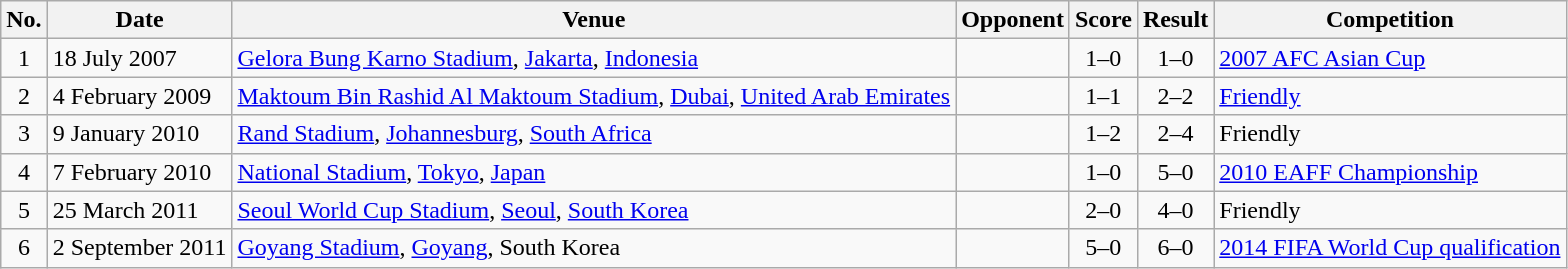<table class="wikitable sortable">
<tr>
<th>No.</th>
<th>Date</th>
<th>Venue</th>
<th>Opponent</th>
<th>Score</th>
<th>Result</th>
<th>Competition</th>
</tr>
<tr>
<td align="center">1</td>
<td>18 July 2007</td>
<td><a href='#'>Gelora Bung Karno Stadium</a>, <a href='#'>Jakarta</a>, <a href='#'>Indonesia</a></td>
<td></td>
<td align=center>1–0</td>
<td align=center>1–0</td>
<td><a href='#'>2007 AFC Asian Cup</a></td>
</tr>
<tr>
<td align="center">2</td>
<td>4 February 2009</td>
<td><a href='#'>Maktoum Bin Rashid Al Maktoum Stadium</a>, <a href='#'>Dubai</a>, <a href='#'>United Arab Emirates</a></td>
<td></td>
<td align=center>1–1</td>
<td align=center>2–2</td>
<td><a href='#'>Friendly</a></td>
</tr>
<tr>
<td align="center">3</td>
<td>9 January 2010</td>
<td><a href='#'>Rand Stadium</a>, <a href='#'>Johannesburg</a>, <a href='#'>South Africa</a></td>
<td></td>
<td align=center>1–2</td>
<td align=center>2–4</td>
<td>Friendly</td>
</tr>
<tr>
<td align="center">4</td>
<td>7 February 2010</td>
<td><a href='#'>National Stadium</a>, <a href='#'>Tokyo</a>, <a href='#'>Japan</a></td>
<td></td>
<td align=center>1–0</td>
<td align=center>5–0</td>
<td><a href='#'>2010 EAFF Championship</a></td>
</tr>
<tr>
<td align="center">5</td>
<td>25 March 2011</td>
<td><a href='#'>Seoul World Cup Stadium</a>, <a href='#'>Seoul</a>, <a href='#'>South Korea</a></td>
<td></td>
<td align=center>2–0</td>
<td align=center>4–0</td>
<td>Friendly</td>
</tr>
<tr>
<td align="center">6</td>
<td>2 September 2011</td>
<td><a href='#'>Goyang Stadium</a>, <a href='#'>Goyang</a>, South Korea</td>
<td></td>
<td align=center>5–0</td>
<td align=center>6–0</td>
<td><a href='#'>2014 FIFA World Cup qualification</a></td>
</tr>
</table>
